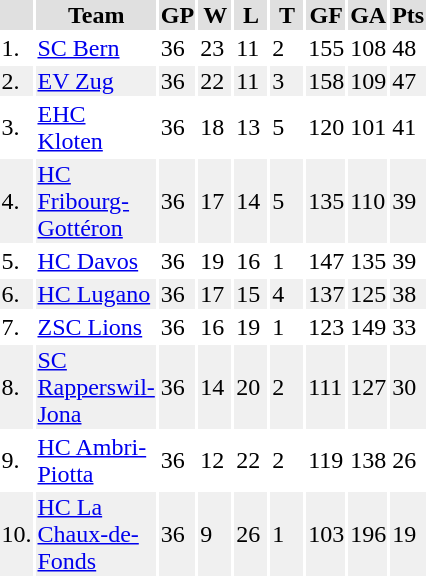<table>
<tr>
<th colspan=2></th>
</tr>
<tr bgcolor="#e0e0e0">
<th width=10></th>
<th width=70>Team</th>
<th width=20>GP</th>
<th width=20>W</th>
<th width=20>L</th>
<th width=20>T</th>
<th width=20>GF</th>
<th width=20>GA</th>
<th width=20>Pts</th>
</tr>
<tr>
<td>1.</td>
<td><a href='#'>SC Bern</a></td>
<td>36</td>
<td>23</td>
<td>11</td>
<td>2</td>
<td>155</td>
<td>108</td>
<td>48</td>
</tr>
<tr bgcolor="#f0f0f0">
<td>2.</td>
<td><a href='#'>EV Zug</a></td>
<td>36</td>
<td>22</td>
<td>11</td>
<td>3</td>
<td>158</td>
<td>109</td>
<td>47</td>
</tr>
<tr>
<td>3.</td>
<td><a href='#'>EHC Kloten</a></td>
<td>36</td>
<td>18</td>
<td>13</td>
<td>5</td>
<td>120</td>
<td>101</td>
<td>41</td>
</tr>
<tr bgcolor="#f0f0f0">
<td>4.</td>
<td><a href='#'>HC Fribourg-Gottéron</a></td>
<td>36</td>
<td>17</td>
<td>14</td>
<td>5</td>
<td>135</td>
<td>110</td>
<td>39</td>
</tr>
<tr>
<td>5.</td>
<td><a href='#'>HC Davos</a></td>
<td>36</td>
<td>19</td>
<td>16</td>
<td>1</td>
<td>147</td>
<td>135</td>
<td>39</td>
</tr>
<tr bgcolor="#f0f0f0">
<td>6.</td>
<td><a href='#'>HC Lugano</a></td>
<td>36</td>
<td>17</td>
<td>15</td>
<td>4</td>
<td>137</td>
<td>125</td>
<td>38</td>
</tr>
<tr>
<td>7.</td>
<td><a href='#'>ZSC Lions</a></td>
<td>36</td>
<td>16</td>
<td>19</td>
<td>1</td>
<td>123</td>
<td>149</td>
<td>33</td>
</tr>
<tr bgcolor="#f0f0f0">
<td>8.</td>
<td><a href='#'>SC Rapperswil-Jona</a></td>
<td>36</td>
<td>14</td>
<td>20</td>
<td>2</td>
<td>111</td>
<td>127</td>
<td>30</td>
</tr>
<tr>
<td>9.</td>
<td><a href='#'>HC Ambri-Piotta</a></td>
<td>36</td>
<td>12</td>
<td>22</td>
<td>2</td>
<td>119</td>
<td>138</td>
<td>26</td>
</tr>
<tr bgcolor="#f0f0f0">
<td>10.</td>
<td><a href='#'>HC La Chaux-de-Fonds</a></td>
<td>36</td>
<td>9</td>
<td>26</td>
<td>1</td>
<td>103</td>
<td>196</td>
<td>19</td>
</tr>
</table>
